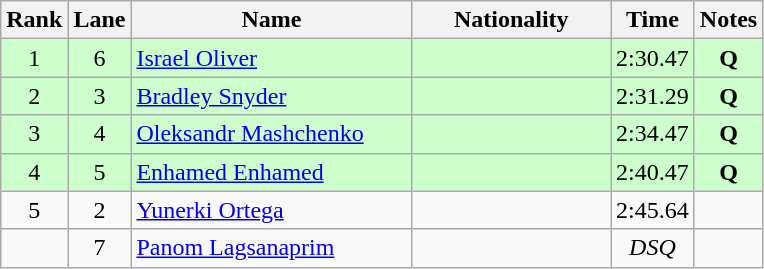<table class="wikitable sortable" style="text-align:center">
<tr>
<th>Rank</th>
<th>Lane</th>
<th style="width:180px">Name</th>
<th style="width:125px">Nationality</th>
<th>Time</th>
<th>Notes</th>
</tr>
<tr style="background:#cfc;">
<td>1</td>
<td>6</td>
<td style="text-align:left;"><a href='#'>Israel Oliver</a></td>
<td style="text-align:left;"></td>
<td>2:30.47</td>
<td><strong>Q</strong></td>
</tr>
<tr style="background:#cfc;">
<td>2</td>
<td>3</td>
<td style="text-align:left;"><a href='#'>Bradley Snyder</a></td>
<td style="text-align:left;"></td>
<td>2:31.29</td>
<td><strong>Q</strong></td>
</tr>
<tr style="background:#cfc;">
<td>3</td>
<td>4</td>
<td style="text-align:left;"><a href='#'>Oleksandr Mashchenko</a></td>
<td style="text-align:left;"></td>
<td>2:34.47</td>
<td><strong>Q</strong></td>
</tr>
<tr style="background:#cfc;">
<td>4</td>
<td>5</td>
<td style="text-align:left;"><a href='#'>Enhamed Enhamed</a></td>
<td style="text-align:left;"></td>
<td>2:40.47</td>
<td><strong>Q</strong></td>
</tr>
<tr>
<td>5</td>
<td>2</td>
<td style="text-align:left;"><a href='#'>Yunerki Ortega</a></td>
<td style="text-align:left;"></td>
<td>2:45.64</td>
<td></td>
</tr>
<tr>
<td></td>
<td>7</td>
<td style="text-align:left;"><a href='#'>Panom Lagsanaprim</a></td>
<td style="text-align:left;"></td>
<td><em>DSQ</em></td>
<td></td>
</tr>
</table>
